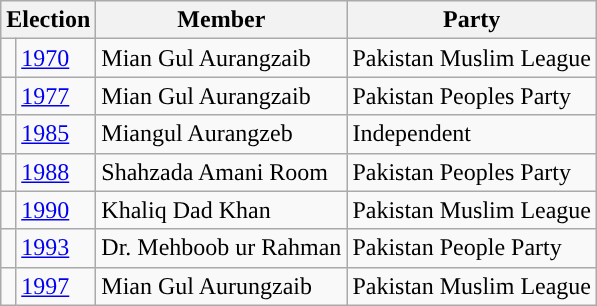<table class="wikitable">
<tr>
<th colspan="2">Election</th>
<th>Member</th>
<th>Party</th>
</tr>
<tr>
<td style="background-color: "></td>
<td><a href='#'>1970</a></td>
<td>Mian Gul Aurangzaib</td>
<td>Pakistan Muslim League</td>
</tr>
<tr>
<td style="background-color: "></td>
<td><a href='#'>1977</a></td>
<td>Mian Gul Aurangzaib</td>
<td>Pakistan Peoples Party</td>
</tr>
<tr>
<td style="background-color: "></td>
<td><a href='#'>1985</a></td>
<td>Miangul Aurangzeb</td>
<td>Independent</td>
</tr>
<tr>
<td style="background-color: "></td>
<td><a href='#'>1988</a></td>
<td>Shahzada Amani Room</td>
<td>Pakistan Peoples Party</td>
</tr>
<tr>
<td style="background-color: "></td>
<td><a href='#'>1990</a></td>
<td>Khaliq Dad Khan</td>
<td>Pakistan Muslim League</td>
</tr>
<tr>
<td style="background-color: "></td>
<td><a href='#'>1993</a></td>
<td>Dr. Mehboob ur Rahman</td>
<td>Pakistan People Party</td>
</tr>
<tr>
<td style="background-color: "></td>
<td><a href='#'>1997</a></td>
<td>Mian Gul Aurungzaib</td>
<td>Pakistan Muslim League</td>
</tr>
</table>
